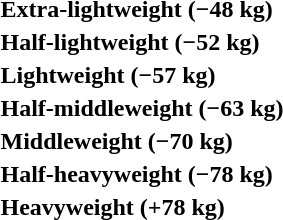<table>
<tr>
<th rowspan=2 style="text-align:left;">Extra-lightweight (−48 kg)</th>
<td rowspan=2></td>
<td rowspan=2></td>
<td></td>
</tr>
<tr>
<td></td>
</tr>
<tr>
<th rowspan=2 style="text-align:left;">Half-lightweight (−52 kg)</th>
<td rowspan=2></td>
<td rowspan=2></td>
<td></td>
</tr>
<tr>
<td></td>
</tr>
<tr>
<th rowspan=2 style="text-align:left;">Lightweight (−57 kg)</th>
<td rowspan=2></td>
<td rowspan=2></td>
<td></td>
</tr>
<tr>
<td></td>
</tr>
<tr>
<th rowspan=2 style="text-align:left;">Half-middleweight (−63 kg)</th>
<td rowspan=2></td>
<td rowspan=2></td>
<td></td>
</tr>
<tr>
<td></td>
</tr>
<tr>
<th rowspan=2 style="text-align:left;">Middleweight (−70 kg)</th>
<td rowspan=2></td>
<td rowspan=2></td>
<td></td>
</tr>
<tr>
<td></td>
</tr>
<tr>
<th rowspan=2 style="text-align:left;">Half-heavyweight (−78 kg)</th>
<td rowspan=2></td>
<td rowspan=2></td>
<td></td>
</tr>
<tr>
<td></td>
</tr>
<tr>
<th rowspan=2 style="text-align:left;">Heavyweight (+78 kg)</th>
<td rowspan=2></td>
<td rowspan=2></td>
<td></td>
</tr>
<tr>
<td></td>
</tr>
</table>
